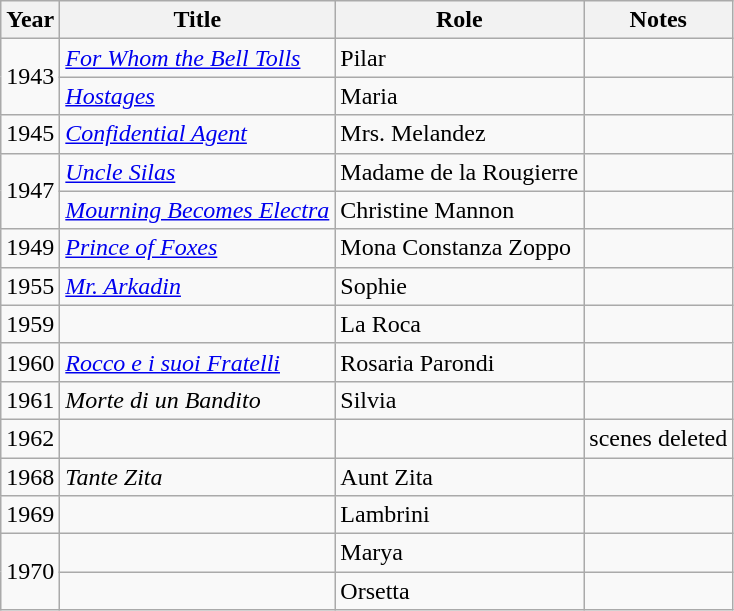<table class="wikitable sortable">
<tr>
<th>Year</th>
<th>Title</th>
<th>Role</th>
<th class="unsortable">Notes</th>
</tr>
<tr>
<td rowspan=2>1943</td>
<td><em><a href='#'>For Whom the Bell Tolls</a></em></td>
<td>Pilar</td>
<td></td>
</tr>
<tr>
<td><em><a href='#'>Hostages</a></em></td>
<td>Maria</td>
<td></td>
</tr>
<tr>
<td>1945</td>
<td><em><a href='#'>Confidential Agent</a></em></td>
<td>Mrs. Melandez</td>
<td></td>
</tr>
<tr>
<td rowspan=2>1947</td>
<td><em><a href='#'>Uncle Silas</a></em></td>
<td>Madame de la Rougierre</td>
<td></td>
</tr>
<tr>
<td><em><a href='#'>Mourning Becomes Electra</a></em></td>
<td>Christine Mannon</td>
<td></td>
</tr>
<tr>
<td>1949</td>
<td><em><a href='#'>Prince of Foxes</a></em></td>
<td>Mona Constanza Zoppo</td>
<td></td>
</tr>
<tr>
<td>1955</td>
<td><em><a href='#'>Mr. Arkadin</a></em></td>
<td>Sophie</td>
<td></td>
</tr>
<tr>
<td>1959</td>
<td><em></em></td>
<td>La Roca</td>
<td></td>
</tr>
<tr>
<td>1960</td>
<td><em><a href='#'>Rocco e i suoi Fratelli</a></em></td>
<td>Rosaria Parondi</td>
<td></td>
</tr>
<tr>
<td>1961</td>
<td><em>Morte di un Bandito</em></td>
<td>Silvia</td>
<td></td>
</tr>
<tr>
<td>1962</td>
<td><em></em></td>
<td></td>
<td>scenes deleted</td>
</tr>
<tr>
<td>1968</td>
<td><em>Tante Zita</em></td>
<td>Aunt Zita</td>
<td></td>
</tr>
<tr>
<td>1969</td>
<td><em></em></td>
<td>Lambrini</td>
<td></td>
</tr>
<tr>
<td rowspan=2>1970</td>
<td><em></em></td>
<td>Marya</td>
<td></td>
</tr>
<tr>
<td><em></em></td>
<td>Orsetta</td>
<td></td>
</tr>
</table>
